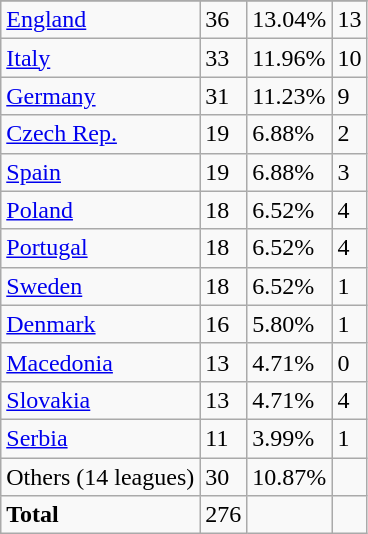<table class="wikitable">
<tr>
</tr>
<tr>
<td> <a href='#'>England</a></td>
<td>36</td>
<td>13.04%</td>
<td>13</td>
</tr>
<tr>
<td> <a href='#'>Italy</a></td>
<td>33</td>
<td>11.96%</td>
<td>10</td>
</tr>
<tr>
<td> <a href='#'>Germany</a></td>
<td>31</td>
<td>11.23%</td>
<td>9</td>
</tr>
<tr>
<td> <a href='#'>Czech Rep.</a></td>
<td>19</td>
<td>6.88%</td>
<td>2</td>
</tr>
<tr>
<td> <a href='#'>Spain</a></td>
<td>19</td>
<td>6.88%</td>
<td>3</td>
</tr>
<tr>
<td> <a href='#'>Poland</a></td>
<td>18</td>
<td>6.52%</td>
<td>4</td>
</tr>
<tr>
<td> <a href='#'>Portugal</a></td>
<td>18</td>
<td>6.52%</td>
<td>4</td>
</tr>
<tr>
<td> <a href='#'>Sweden</a></td>
<td>18</td>
<td>6.52%</td>
<td>1</td>
</tr>
<tr>
<td> <a href='#'>Denmark</a></td>
<td>16</td>
<td>5.80%</td>
<td>1</td>
</tr>
<tr>
<td> <a href='#'>Macedonia</a></td>
<td>13</td>
<td>4.71%</td>
<td>0</td>
</tr>
<tr>
<td> <a href='#'>Slovakia</a></td>
<td>13</td>
<td>4.71%</td>
<td>4</td>
</tr>
<tr>
<td> <a href='#'>Serbia</a></td>
<td>11</td>
<td>3.99%</td>
<td>1</td>
</tr>
<tr>
<td>Others (14 leagues)</td>
<td>30</td>
<td>10.87%</td>
<td></td>
</tr>
<tr>
<td><strong>Total</strong></td>
<td>276</td>
<td></td>
<td></td>
</tr>
</table>
